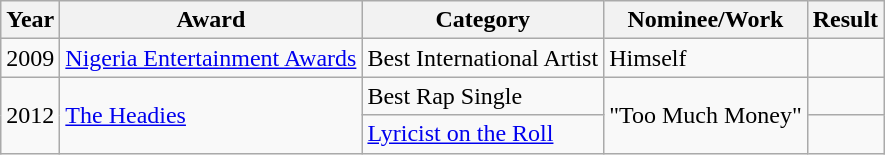<table class="wikitable">
<tr>
<th>Year</th>
<th>Award</th>
<th>Category</th>
<th>Nominee/Work</th>
<th>Result</th>
</tr>
<tr>
<td>2009</td>
<td><a href='#'>Nigeria Entertainment Awards</a></td>
<td>Best International Artist</td>
<td>Himself</td>
<td></td>
</tr>
<tr>
<td rowspan="2">2012</td>
<td rowspan="2"><a href='#'>The Headies</a></td>
<td>Best Rap Single</td>
<td rowspan="2">"Too Much Money"</td>
<td></td>
</tr>
<tr>
<td><a href='#'>Lyricist on the Roll</a></td>
<td></td>
</tr>
</table>
